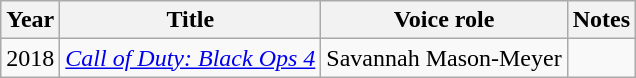<table class="wikitable sortable">
<tr>
<th>Year</th>
<th>Title</th>
<th>Voice role</th>
<th class="unsortable">Notes</th>
</tr>
<tr>
<td>2018</td>
<td><em><a href='#'>Call of Duty: Black Ops 4</a></em></td>
<td>Savannah Mason-Meyer</td>
<td></td>
</tr>
</table>
